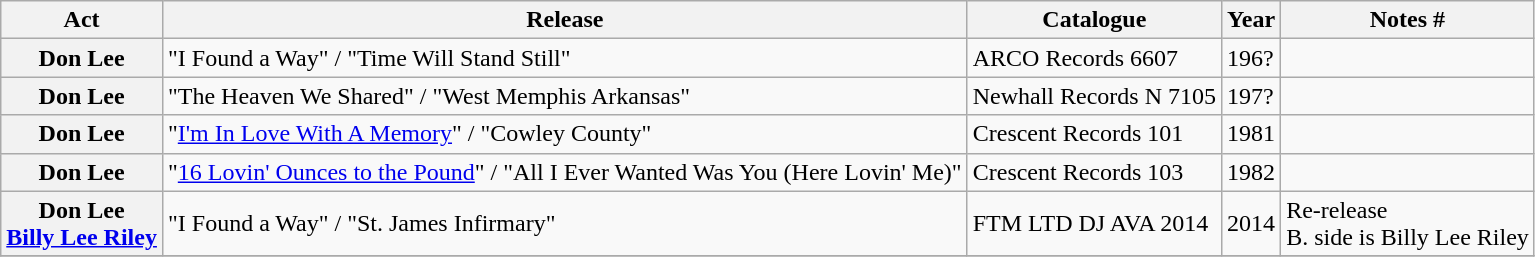<table class="wikitable plainrowheaders sortable">
<tr>
<th scope="col" class="unsortable">Act</th>
<th scope="col">Release</th>
<th scope="col">Catalogue</th>
<th scope="col">Year</th>
<th scope="col" class="unsortable">Notes #</th>
</tr>
<tr>
<th scope="row">Don Lee</th>
<td>"I Found a Way" / "Time Will Stand Still"</td>
<td>ARCO Records  6607</td>
<td>196?</td>
<td></td>
</tr>
<tr>
<th scope="row">Don Lee</th>
<td>"The Heaven We Shared" / "West Memphis Arkansas"</td>
<td>Newhall Records N 7105</td>
<td>197?</td>
<td></td>
</tr>
<tr>
<th scope="row">Don Lee</th>
<td>"<a href='#'>I'm In Love With A Memory</a>" / "Cowley County"</td>
<td>Crescent Records 101</td>
<td>1981</td>
<td></td>
</tr>
<tr>
<th scope="row">Don Lee</th>
<td>"<a href='#'>16 Lovin' Ounces to the Pound</a>" / "All I Ever Wanted Was You (Here Lovin' Me)"</td>
<td>Crescent Records 103</td>
<td>1982</td>
<td></td>
</tr>
<tr>
<th scope="row">Don Lee<br><a href='#'>Billy Lee Riley</a></th>
<td>"I Found a Way" / "St. James Infirmary"</td>
<td>FTM LTD DJ AVA 2014</td>
<td>2014</td>
<td>Re-release<br>B. side is Billy Lee Riley </td>
</tr>
<tr>
</tr>
</table>
